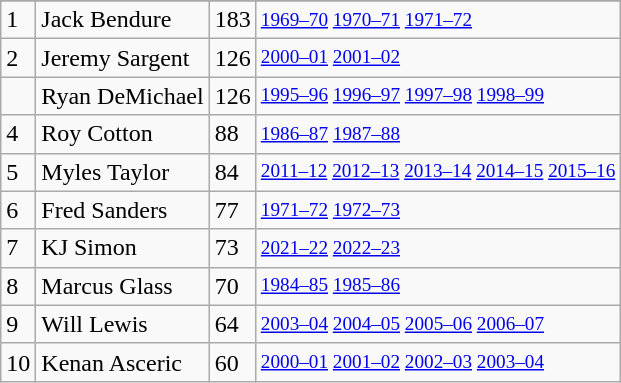<table class="wikitable">
<tr>
</tr>
<tr>
<td>1</td>
<td>Jack Bendure</td>
<td>183</td>
<td style="font-size:80%;"><a href='#'>1969–70</a> <a href='#'>1970–71</a> <a href='#'>1971–72</a></td>
</tr>
<tr>
<td>2</td>
<td>Jeremy Sargent</td>
<td>126</td>
<td style="font-size:80%;"><a href='#'>2000–01</a> <a href='#'>2001–02</a></td>
</tr>
<tr>
<td></td>
<td>Ryan DeMichael</td>
<td>126</td>
<td style="font-size:80%;"><a href='#'>1995–96</a> <a href='#'>1996–97</a> <a href='#'>1997–98</a> <a href='#'>1998–99</a></td>
</tr>
<tr>
<td>4</td>
<td>Roy Cotton</td>
<td>88</td>
<td style="font-size:80%;"><a href='#'>1986–87</a> <a href='#'>1987–88</a></td>
</tr>
<tr>
<td>5</td>
<td>Myles Taylor</td>
<td>84</td>
<td style="font-size:80%;"><a href='#'>2011–12</a> <a href='#'>2012–13</a> <a href='#'>2013–14</a> <a href='#'>2014–15</a> <a href='#'>2015–16</a></td>
</tr>
<tr>
<td>6</td>
<td>Fred Sanders</td>
<td>77</td>
<td style="font-size:80%;"><a href='#'>1971–72</a> <a href='#'>1972–73</a></td>
</tr>
<tr>
<td>7</td>
<td>KJ Simon</td>
<td>73</td>
<td style="font-size:80%;"><a href='#'>2021–22</a> <a href='#'>2022–23</a></td>
</tr>
<tr>
<td>8</td>
<td>Marcus Glass</td>
<td>70</td>
<td style="font-size:80%;"><a href='#'>1984–85</a> <a href='#'>1985–86</a></td>
</tr>
<tr>
<td>9</td>
<td>Will Lewis</td>
<td>64</td>
<td style="font-size:80%;"><a href='#'>2003–04</a> <a href='#'>2004–05</a> <a href='#'>2005–06</a> <a href='#'>2006–07</a></td>
</tr>
<tr>
<td>10</td>
<td>Kenan Asceric</td>
<td>60</td>
<td style="font-size:80%;"><a href='#'>2000–01</a> <a href='#'>2001–02</a> <a href='#'>2002–03</a> <a href='#'>2003–04</a></td>
</tr>
</table>
